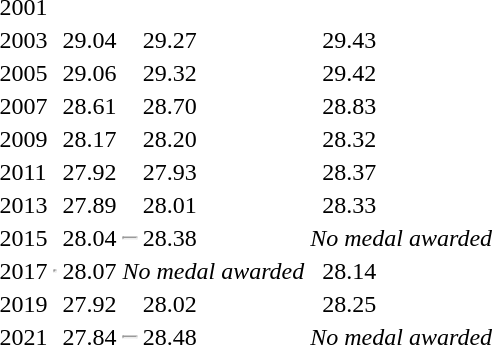<table>
<tr>
<td>2001</td>
<td></td>
<td></td>
<td></td>
<td></td>
<td></td>
<td></td>
</tr>
<tr>
<td>2003</td>
<td></td>
<td>29.04</td>
<td></td>
<td>29.27</td>
<td></td>
<td>29.43</td>
</tr>
<tr>
<td>2005</td>
<td></td>
<td>29.06</td>
<td></td>
<td>29.32</td>
<td></td>
<td>29.42</td>
</tr>
<tr>
<td>2007</td>
<td></td>
<td>28.61</td>
<td></td>
<td>28.70</td>
<td></td>
<td>28.83</td>
</tr>
<tr>
<td>2009</td>
<td></td>
<td>28.17</td>
<td></td>
<td>28.20</td>
<td></td>
<td>28.32</td>
</tr>
<tr>
<td>2011</td>
<td></td>
<td>27.92</td>
<td></td>
<td>27.93</td>
<td></td>
<td>28.37</td>
</tr>
<tr>
<td>2013</td>
<td></td>
<td>27.89</td>
<td></td>
<td>28.01</td>
<td></td>
<td>28.33</td>
</tr>
<tr>
<td>2015</td>
<td></td>
<td>28.04</td>
<td><hr></td>
<td>28.38</td>
<td colspan=2><em>No medal awarded</em></td>
</tr>
<tr>
<td>2017</td>
<td><hr></td>
<td>28.07</td>
<td colspan=2><em>No medal awarded</em></td>
<td></td>
<td>28.14</td>
</tr>
<tr>
<td>2019</td>
<td></td>
<td>27.92</td>
<td></td>
<td>28.02</td>
<td></td>
<td>28.25</td>
</tr>
<tr>
<td>2021</td>
<td></td>
<td>27.84</td>
<td><hr></td>
<td>28.48</td>
<td colspan=2><em>No medal awarded</em></td>
</tr>
</table>
